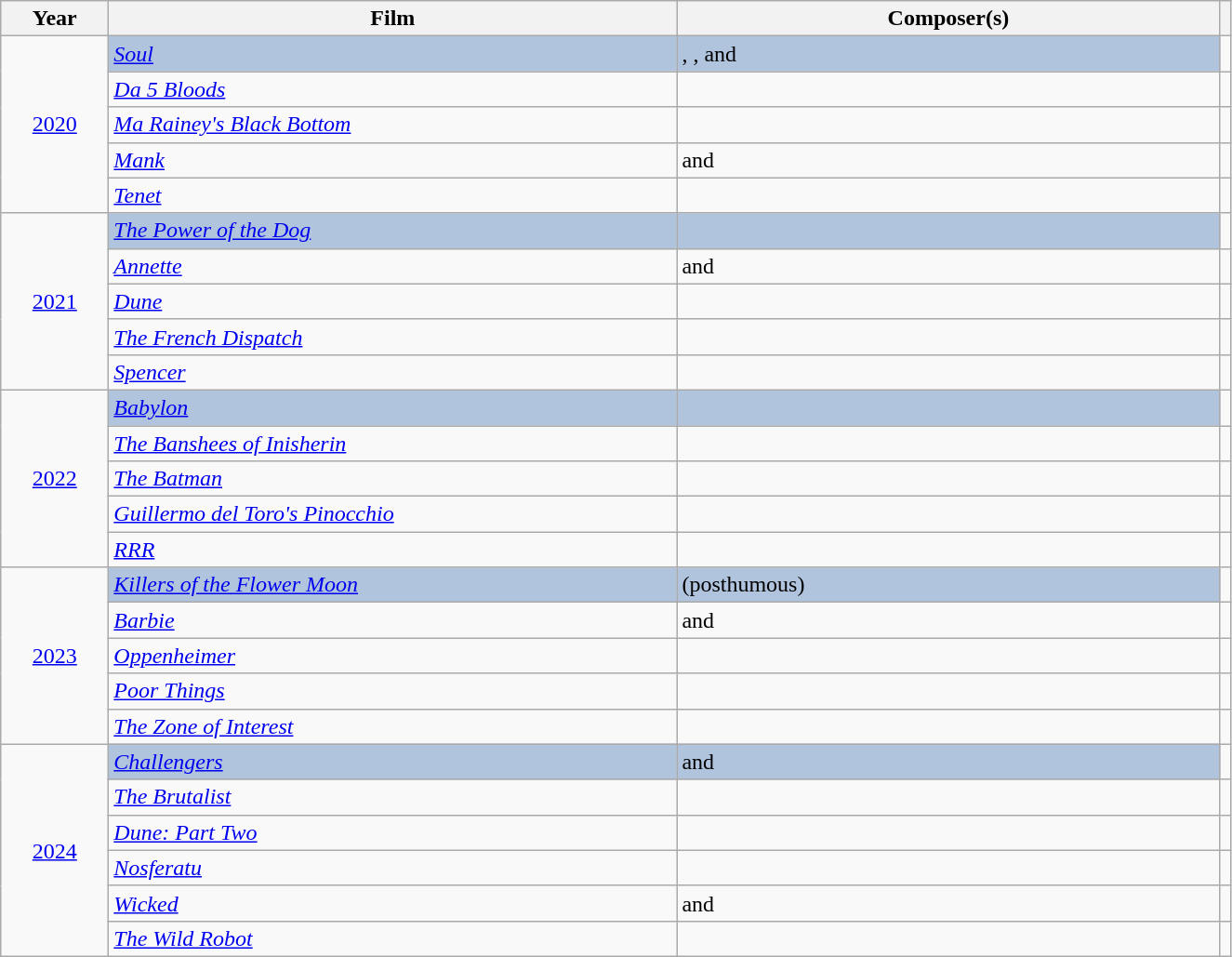<table class="wikitable sortable">
<tr>
<th scope="col" width="70">Year</th>
<th scope="col" width="400">Film</th>
<th scope="col" width="382">Composer(s)</th>
<th scope="col" class="unsortable"></th>
</tr>
<tr>
<td rowspan="5" style="text-align:center;"><a href='#'>2020</a></td>
<td style="background:#B0C4DE;"><em><a href='#'>Soul</a></em></td>
<td style="background:#B0C4DE;">, , and </td>
<td align="center"></td>
</tr>
<tr>
<td><em><a href='#'>Da 5 Bloods</a></em></td>
<td></td>
<td align="center"></td>
</tr>
<tr>
<td><em><a href='#'>Ma Rainey's Black Bottom</a></em></td>
<td></td>
<td align="center"></td>
</tr>
<tr>
<td><em><a href='#'>Mank</a></em></td>
<td> and </td>
<td align="center"></td>
</tr>
<tr>
<td><em><a href='#'>Tenet</a></em></td>
<td></td>
<td align="center"></td>
</tr>
<tr>
<td rowspan="5" style="text-align:center;"><a href='#'>2021</a></td>
<td style="background:#B0C4DE;"><em><a href='#'>The Power of the Dog</a></em></td>
<td style="background:#B0C4DE;"></td>
<td align="center"></td>
</tr>
<tr>
<td><em><a href='#'>Annette</a></em></td>
<td> and </td>
<td align="center"></td>
</tr>
<tr>
<td><em><a href='#'>Dune</a></em></td>
<td></td>
<td align="center"></td>
</tr>
<tr>
<td><em><a href='#'>The French Dispatch</a></em></td>
<td></td>
<td align="center"></td>
</tr>
<tr>
<td><em><a href='#'>Spencer</a></em></td>
<td></td>
<td align="center"></td>
</tr>
<tr>
<td rowspan="5" style="text-align:center;"><a href='#'>2022</a></td>
<td style="background:#B0C4DE;"><em><a href='#'>Babylon</a></em></td>
<td style="background:#B0C4DE;"></td>
<td align="center"></td>
</tr>
<tr>
<td><em><a href='#'>The Banshees of Inisherin</a></em></td>
<td></td>
<td align="center"></td>
</tr>
<tr>
<td><em><a href='#'>The Batman</a></em></td>
<td></td>
<td align="center"></td>
</tr>
<tr>
<td><em><a href='#'>Guillermo del Toro's Pinocchio</a></em></td>
<td></td>
<td align="center"></td>
</tr>
<tr>
<td><em><a href='#'>RRR</a></em></td>
<td></td>
<td align="center"></td>
</tr>
<tr>
<td rowspan="5" style="text-align:center;"><a href='#'>2023</a></td>
<td style="background:#B0C4DE;"><em><a href='#'>Killers of the Flower Moon</a></em></td>
<td style="background:#B0C4DE;"> (posthumous)</td>
<td align="center"></td>
</tr>
<tr>
<td><em><a href='#'>Barbie</a></em></td>
<td> and </td>
<td align="center"></td>
</tr>
<tr>
<td><em><a href='#'>Oppenheimer</a></em></td>
<td></td>
<td align="center"></td>
</tr>
<tr>
<td><em><a href='#'>Poor Things</a></em></td>
<td></td>
<td align="center"></td>
</tr>
<tr>
<td><em><a href='#'>The Zone of Interest</a></em></td>
<td></td>
<td align="center"></td>
</tr>
<tr>
<td rowspan="6" style="text-align:center;"><a href='#'>2024</a></td>
<td style="background:#B0C4DE;"><em><a href='#'>Challengers</a></em></td>
<td style="background:#B0C4DE;"> and </td>
<td align="center"></td>
</tr>
<tr>
<td><em><a href='#'>The Brutalist</a></em></td>
<td></td>
<td align="center"></td>
</tr>
<tr>
<td><em><a href='#'>Dune: Part Two</a></em></td>
<td></td>
<td align="center"></td>
</tr>
<tr>
<td><em><a href='#'>Nosferatu</a></em></td>
<td></td>
<td align="center"></td>
</tr>
<tr>
<td><em><a href='#'>Wicked</a></em></td>
<td> and </td>
<td align="center"></td>
</tr>
<tr>
<td><em><a href='#'>The Wild Robot</a></em></td>
<td></td>
<td align="center"></td>
</tr>
</table>
